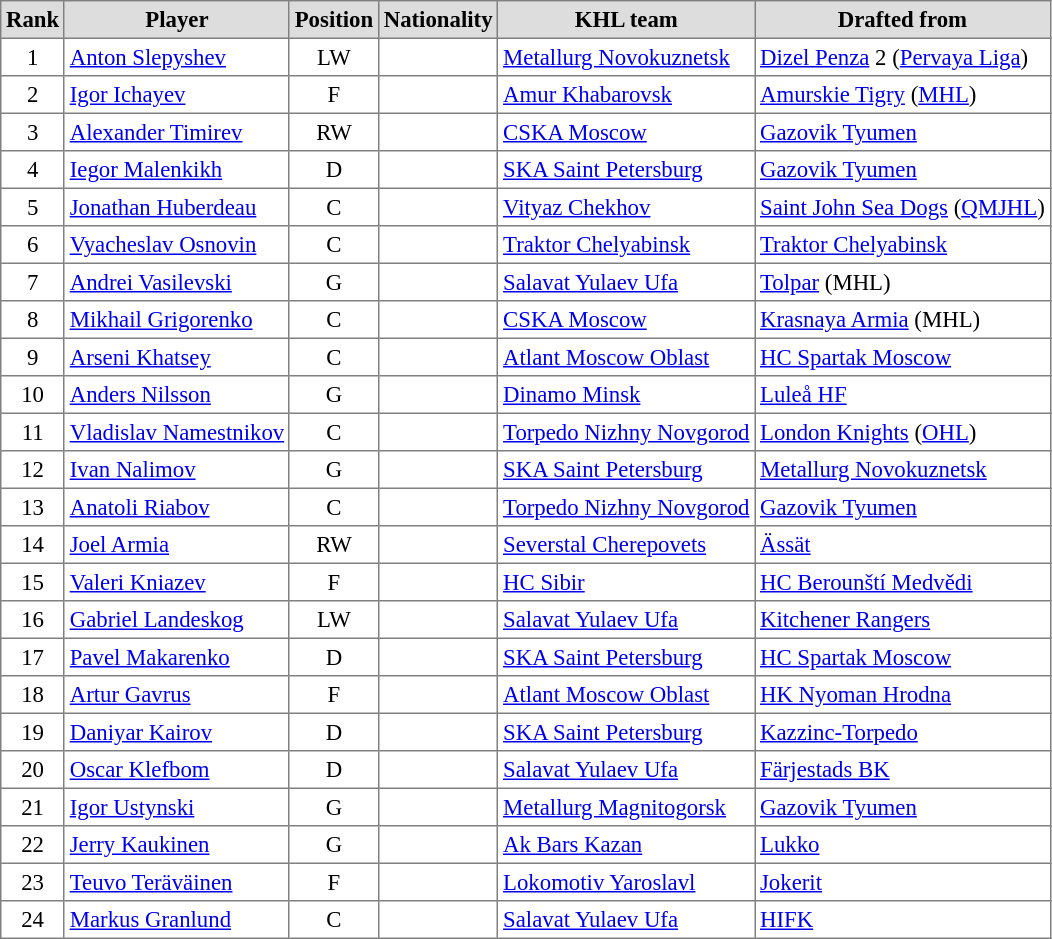<table cellpadding="3" cellspacing="0" border="1" style="font-size: 95%; text-align: left; border: gray solid 1px; border-collapse: collapse;">
<tr bgcolor="#dddddd" align="center">
<th>Rank</th>
<th>Player</th>
<th>Position</th>
<th>Nationality</th>
<th>KHL team</th>
<th>Drafted from</th>
</tr>
<tr>
<td align="center">1</td>
<td><a href='#'>Anton Slepyshev</a></td>
<td align="center">LW</td>
<td></td>
<td><a href='#'>Metallurg Novokuznetsk</a></td>
<td><a href='#'>Dizel Penza</a> 2 (<a href='#'>Pervaya Liga</a>)</td>
</tr>
<tr>
<td align="center">2</td>
<td><a href='#'>Igor Ichayev</a></td>
<td align="center">F</td>
<td></td>
<td><a href='#'>Amur Khabarovsk</a></td>
<td><a href='#'>Amurskie Tigry</a> (<a href='#'>MHL</a>)</td>
</tr>
<tr>
<td align="center">3</td>
<td><a href='#'>Alexander Timirev</a></td>
<td align="center">RW</td>
<td></td>
<td><a href='#'>CSKA Moscow</a></td>
<td><a href='#'>Gazovik Tyumen</a></td>
</tr>
<tr>
<td align="center">4</td>
<td><a href='#'>Iegor Malenkikh</a></td>
<td align="center">D</td>
<td></td>
<td><a href='#'>SKA Saint Petersburg</a></td>
<td><a href='#'>Gazovik Tyumen</a></td>
</tr>
<tr>
<td align="center">5</td>
<td><a href='#'>Jonathan Huberdeau</a></td>
<td align="center">C</td>
<td></td>
<td><a href='#'>Vityaz Chekhov</a></td>
<td><a href='#'>Saint John Sea Dogs</a> (<a href='#'>QMJHL</a>)</td>
</tr>
<tr>
<td align="center">6</td>
<td><a href='#'>Vyacheslav Osnovin</a></td>
<td align="center">C</td>
<td></td>
<td><a href='#'>Traktor Chelyabinsk</a></td>
<td><a href='#'>Traktor Chelyabinsk</a></td>
</tr>
<tr>
<td align="center">7</td>
<td><a href='#'>Andrei Vasilevski</a></td>
<td align="center">G</td>
<td></td>
<td><a href='#'>Salavat Yulaev Ufa</a></td>
<td><a href='#'>Tolpar</a> (MHL)</td>
</tr>
<tr>
<td align="center">8</td>
<td><a href='#'>Mikhail Grigorenko</a></td>
<td align="center">C</td>
<td></td>
<td><a href='#'>CSKA Moscow</a></td>
<td><a href='#'>Krasnaya Armia</a> (MHL)</td>
</tr>
<tr>
<td align="center">9</td>
<td><a href='#'>Arseni Khatsey</a></td>
<td align="center">C</td>
<td></td>
<td><a href='#'>Atlant Moscow Oblast</a></td>
<td><a href='#'>HC Spartak Moscow</a></td>
</tr>
<tr>
<td align="center">10</td>
<td><a href='#'>Anders Nilsson</a></td>
<td align="center">G</td>
<td></td>
<td><a href='#'>Dinamo Minsk</a></td>
<td><a href='#'>Luleå HF</a></td>
</tr>
<tr>
<td align="center">11</td>
<td><a href='#'>Vladislav Namestnikov</a></td>
<td align="center">C</td>
<td></td>
<td><a href='#'>Torpedo Nizhny Novgorod</a></td>
<td><a href='#'>London Knights</a> (<a href='#'>OHL</a>)</td>
</tr>
<tr>
<td align="center">12</td>
<td><a href='#'>Ivan Nalimov</a></td>
<td align="center">G</td>
<td></td>
<td><a href='#'>SKA Saint Petersburg</a></td>
<td><a href='#'>Metallurg Novokuznetsk</a></td>
</tr>
<tr>
<td align="center">13</td>
<td><a href='#'>Anatoli Riabov</a></td>
<td align="center">C</td>
<td></td>
<td><a href='#'>Torpedo Nizhny Novgorod</a></td>
<td><a href='#'>Gazovik Tyumen</a></td>
</tr>
<tr>
<td align="center">14</td>
<td><a href='#'>Joel Armia</a></td>
<td align="center">RW</td>
<td></td>
<td><a href='#'>Severstal Cherepovets</a></td>
<td><a href='#'>Ässät</a></td>
</tr>
<tr>
<td align="center">15</td>
<td><a href='#'>Valeri Kniazev</a></td>
<td align="center">F</td>
<td></td>
<td><a href='#'>HC Sibir</a></td>
<td><a href='#'>HC Berounští Medvědi</a></td>
</tr>
<tr>
<td align="center">16</td>
<td><a href='#'>Gabriel Landeskog</a></td>
<td align="center">LW</td>
<td></td>
<td><a href='#'>Salavat Yulaev Ufa</a></td>
<td><a href='#'>Kitchener Rangers</a></td>
</tr>
<tr>
<td align="center">17</td>
<td><a href='#'>Pavel Makarenko</a></td>
<td align="center">D</td>
<td></td>
<td><a href='#'>SKA Saint Petersburg</a></td>
<td><a href='#'>HC Spartak Moscow</a></td>
</tr>
<tr>
<td align="center">18</td>
<td><a href='#'>Artur Gavrus</a></td>
<td align="center">F</td>
<td></td>
<td><a href='#'>Atlant Moscow Oblast</a></td>
<td><a href='#'>HK Nyoman Hrodna</a></td>
</tr>
<tr>
<td align="center">19</td>
<td><a href='#'>Daniyar Kairov</a></td>
<td align="center">D</td>
<td></td>
<td><a href='#'>SKA Saint Petersburg</a></td>
<td><a href='#'>Kazzinc-Torpedo</a></td>
</tr>
<tr>
<td align="center">20</td>
<td><a href='#'>Oscar Klefbom</a></td>
<td align="center">D</td>
<td></td>
<td><a href='#'>Salavat Yulaev Ufa</a></td>
<td><a href='#'>Färjestads BK</a></td>
</tr>
<tr>
<td align="center">21</td>
<td><a href='#'>Igor Ustynski</a></td>
<td align="center">G</td>
<td></td>
<td><a href='#'>Metallurg Magnitogorsk</a></td>
<td><a href='#'>Gazovik Tyumen</a></td>
</tr>
<tr>
<td align="center">22</td>
<td><a href='#'>Jerry Kaukinen</a></td>
<td align="center">G</td>
<td></td>
<td><a href='#'>Ak Bars Kazan</a></td>
<td><a href='#'>Lukko</a></td>
</tr>
<tr>
<td align="center">23</td>
<td><a href='#'>Teuvo Teräväinen</a></td>
<td align="center">F</td>
<td></td>
<td><a href='#'>Lokomotiv Yaroslavl</a></td>
<td><a href='#'>Jokerit</a></td>
</tr>
<tr>
<td align="center">24</td>
<td><a href='#'>Markus Granlund</a></td>
<td align="center">C</td>
<td></td>
<td><a href='#'>Salavat Yulaev Ufa</a></td>
<td><a href='#'>HIFK</a></td>
</tr>
</table>
